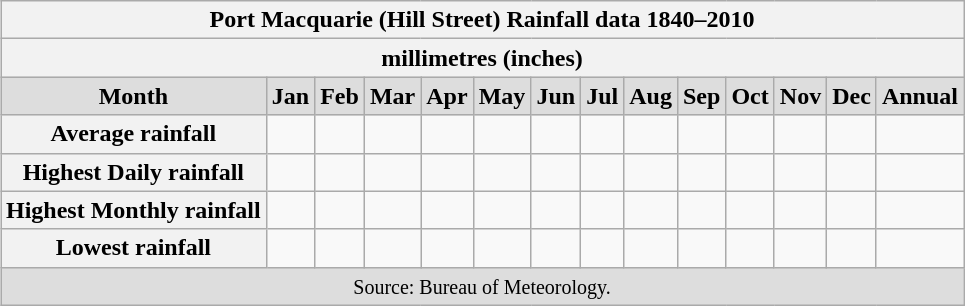<table class="wikitable" style="margin: 1em auto 1em auto; text-align:center;">
<tr>
<th colspan=15>Port Macquarie (Hill Street) Rainfall data 1840–2010</th>
</tr>
<tr>
<th colspan=15>millimetres (inches)</th>
</tr>
<tr>
<th style="background:#ddd; height:16px;">Month</th>
<th style="background:#ddd;">Jan</th>
<th style="background:#ddd;">Feb</th>
<th style="background:#ddd;">Mar</th>
<th style="background:#ddd;">Apr</th>
<th style="background:#ddd;">May</th>
<th style="background:#ddd;">Jun</th>
<th style="background:#ddd;">Jul</th>
<th style="background:#ddd;">Aug</th>
<th style="background:#ddd;">Sep</th>
<th style="background:#ddd;">Oct</th>
<th style="background:#ddd;">Nov</th>
<th style="background:#ddd;">Dec</th>
<th style="background:#ddd;">Annual</th>
</tr>
<tr>
<th style="height:16px; border-right:1px #fff;">Average rainfall</th>
<td></td>
<td></td>
<td></td>
<td></td>
<td></td>
<td></td>
<td></td>
<td></td>
<td></td>
<td></td>
<td></td>
<td></td>
<td></td>
</tr>
<tr>
<th style="height:16px; border-right:1px #fff;">Highest Daily rainfall</th>
<td></td>
<td></td>
<td></td>
<td></td>
<td></td>
<td></td>
<td></td>
<td></td>
<td></td>
<td></td>
<td></td>
<td></td>
<td></td>
</tr>
<tr>
<th style="height:16px; border-right:1px #fff;">Highest Monthly rainfall</th>
<td></td>
<td></td>
<td></td>
<td></td>
<td></td>
<td></td>
<td></td>
<td></td>
<td></td>
<td></td>
<td></td>
<td></td>
<td></td>
</tr>
<tr>
<th style="height:16px; border-right:1px #fff;">Lowest rainfall</th>
<td></td>
<td></td>
<td></td>
<td></td>
<td></td>
<td></td>
<td></td>
<td></td>
<td></td>
<td></td>
<td></td>
<td></td>
<td></td>
</tr>
<tr>
<td colspan="16" style="background:#ddd;"><small>Source: Bureau of Meteorology.</small></td>
</tr>
</table>
